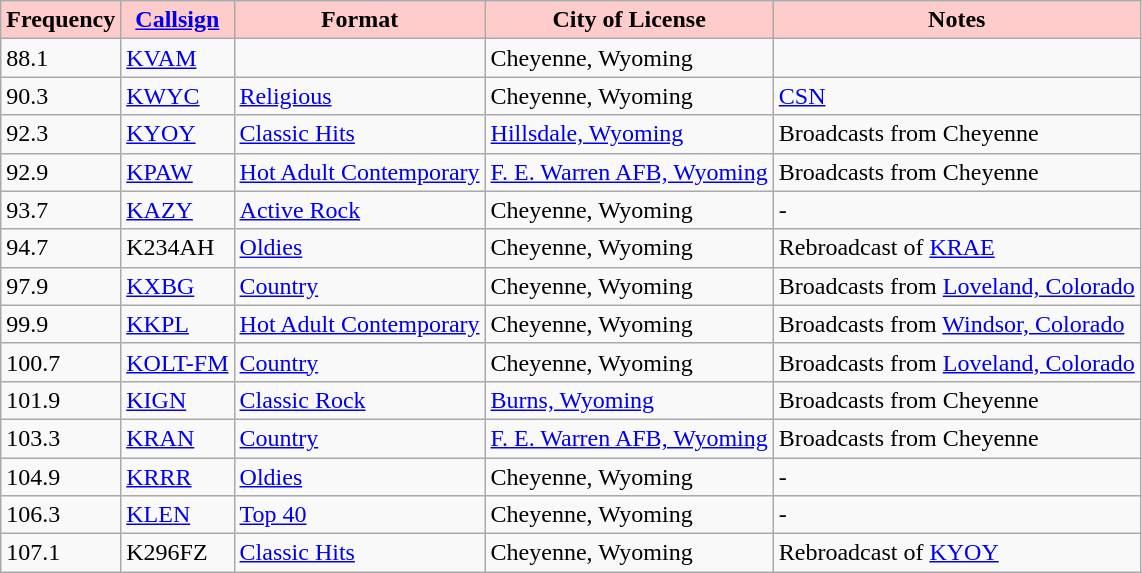<table class="wikitable" border="1">
<tr>
<th style="background:#ffcccc;"><strong>Frequency</strong></th>
<th style="background:#ffcccc;"><strong><a href='#'>Callsign</a></strong></th>
<th style="background:#ffcccc;"><strong>Format</strong></th>
<th style="background:#ffcccc;"><strong>City of License</strong></th>
<th style="background:#ffcccc;"><strong>Notes</strong></th>
</tr>
<tr>
<td>88.1</td>
<td><a href='#'>KVAM</a></td>
<td></td>
<td>Cheyenne, Wyoming</td>
<td></td>
</tr>
<tr>
<td>90.3</td>
<td><a href='#'>KWYC</a></td>
<td><a href='#'>Religious</a></td>
<td>Cheyenne, Wyoming</td>
<td><a href='#'>CSN</a></td>
</tr>
<tr>
<td>92.3</td>
<td><a href='#'>KYOY</a></td>
<td><a href='#'>Classic Hits</a></td>
<td><a href='#'>Hillsdale, Wyoming</a></td>
<td>Broadcasts from Cheyenne</td>
</tr>
<tr>
<td>92.9</td>
<td><a href='#'>KPAW</a></td>
<td><a href='#'>Hot Adult Contemporary</a></td>
<td><a href='#'>F. E. Warren AFB, Wyoming</a></td>
<td>Broadcasts from Cheyenne</td>
</tr>
<tr>
<td>93.7</td>
<td><a href='#'>KAZY</a></td>
<td><a href='#'>Active Rock</a></td>
<td>Cheyenne, Wyoming</td>
<td>-</td>
</tr>
<tr>
<td>94.7</td>
<td>K234AH</td>
<td><a href='#'>Oldies</a></td>
<td>Cheyenne, Wyoming</td>
<td>Rebroadcast of <a href='#'>KRAE</a></td>
</tr>
<tr>
<td>97.9</td>
<td><a href='#'>KXBG</a></td>
<td><a href='#'>Country</a></td>
<td>Cheyenne, Wyoming</td>
<td>Broadcasts from <a href='#'>Loveland, Colorado</a></td>
</tr>
<tr>
<td>99.9</td>
<td><a href='#'>KKPL</a></td>
<td><a href='#'>Hot Adult Contemporary</a></td>
<td>Cheyenne, Wyoming</td>
<td>Broadcasts from <a href='#'>Windsor, Colorado</a></td>
</tr>
<tr>
<td>100.7</td>
<td><a href='#'>KOLT-FM</a></td>
<td><a href='#'>Country</a></td>
<td>Cheyenne, Wyoming</td>
<td>Broadcasts from <a href='#'>Loveland, Colorado</a></td>
</tr>
<tr>
<td>101.9</td>
<td><a href='#'>KIGN</a></td>
<td><a href='#'>Classic Rock</a></td>
<td><a href='#'>Burns, Wyoming</a></td>
<td>Broadcasts from Cheyenne</td>
</tr>
<tr>
<td>103.3</td>
<td><a href='#'>KRAN</a></td>
<td><a href='#'>Country</a></td>
<td><a href='#'>F. E. Warren AFB, Wyoming</a></td>
<td>Broadcasts from Cheyenne</td>
</tr>
<tr>
<td>104.9</td>
<td><a href='#'>KRRR</a></td>
<td><a href='#'>Oldies</a></td>
<td>Cheyenne, Wyoming</td>
<td>-</td>
</tr>
<tr>
<td>106.3</td>
<td><a href='#'>KLEN</a></td>
<td><a href='#'>Top 40</a></td>
<td>Cheyenne, Wyoming</td>
<td>-</td>
</tr>
<tr>
<td>107.1</td>
<td>K296FZ</td>
<td><a href='#'>Classic Hits</a></td>
<td>Cheyenne, Wyoming</td>
<td>Rebroadcast of <a href='#'>KYOY</a></td>
</tr>
</table>
